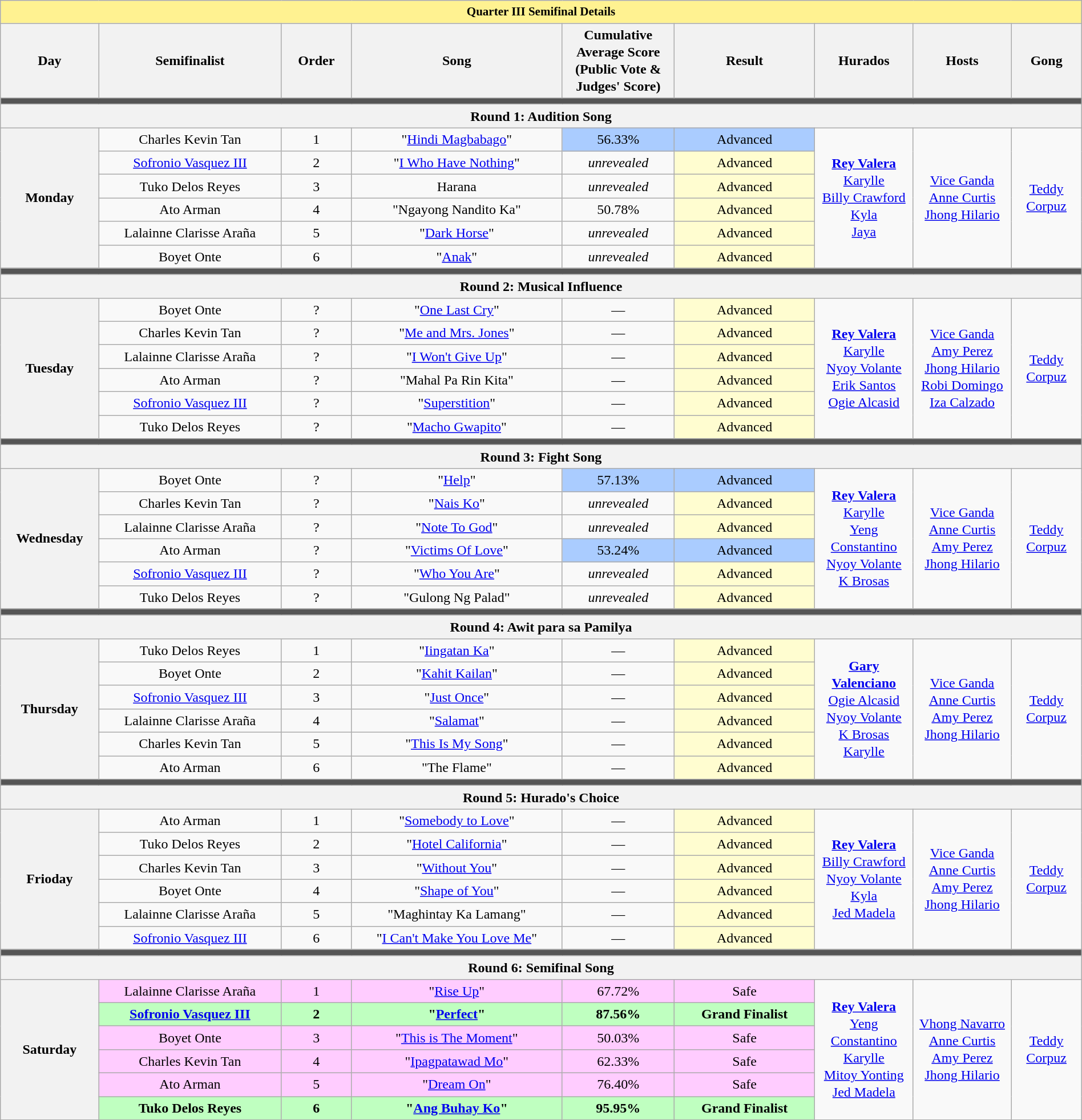<table class="wikitable mw-collapsible mw-collapsed style=" style="text-align:center;line-height:20px;width:100%" text-align:center">
<tr>
<th colspan="9" style="background-color:#fff291;font-size:14px">Quarter III Semifinal Details</th>
</tr>
<tr>
<th width="07%">Day</th>
<th width="13%">Semifinalist</th>
<th width="05%">Order</th>
<th width="15%">Song</th>
<th width="08%">Cumulative Average Score (Public Vote & Judges' Score)</th>
<th width="10%">Result</th>
<th width="07%">Hurados</th>
<th width="07%">Hosts</th>
<th width="05%">Gong</th>
</tr>
<tr>
<th colspan="9" style="background-color:#555;"></th>
</tr>
<tr>
<th colspan="9">Round 1: Audition Song</th>
</tr>
<tr style="background-color:#___" |>
<th rowspan="6">Monday<br></th>
<td style="background-color:#__">Charles Kevin Tan</td>
<td style="background-color:#__">1</td>
<td style="background-color:#__">"<a href='#'>Hindi Magbabago</a>"</td>
<td style="background-color:#aaccff">56.33%</td>
<td style="background-color:#aaccff">Advanced</td>
<td rowspan="6"><strong><a href='#'>Rey Valera</a></strong><br><a href='#'>Karylle</a><br><a href='#'>Billy Crawford</a><br><a href='#'>Kyla</a><br><a href='#'>Jaya</a></td>
<td rowspan="6"><a href='#'>Vice Ganda</a><br><a href='#'>Anne Curtis</a><br><a href='#'>Jhong Hilario</a></td>
<td rowspan="6"><a href='#'>Teddy Corpuz</a></td>
</tr>
<tr style="background-color:#___" |>
<td><a href='#'>Sofronio Vasquez III</a></td>
<td>2</td>
<td>"<a href='#'>I Who Have Nothing</a>"</td>
<td style="background-color:#___"><em>unrevealed</em></td>
<td style="background-color:#fffdd0">Advanced</td>
</tr>
<tr style="background-color:#___" |>
<td>Tuko Delos Reyes</td>
<td>3</td>
<td>Harana</td>
<td style="background-color:#___"><em>unrevealed</em></td>
<td style="background-color:#fffdd0">Advanced</td>
</tr>
<tr style="background-color:#___" |>
<td>Ato Arman</td>
<td>4</td>
<td>"Ngayong Nandito Ka"</td>
<td style="background-color:#___">50.78%</td>
<td style="background-color:#fffdd0">Advanced</td>
</tr>
<tr style="background-color:#___" |>
<td>Lalainne Clarisse Araña</td>
<td>5</td>
<td>"<a href='#'>Dark Horse</a>"</td>
<td style="background-color:#___"><em>unrevealed</em></td>
<td style="background-color:#fffdd0">Advanced</td>
</tr>
<tr style="background-color:#___" |>
<td>Boyet Onte</td>
<td>6</td>
<td>"<a href='#'>Anak</a>"</td>
<td style="background-color:#___"><em>unrevealed</em></td>
<td style="background-color:#fffdd0">Advanced</td>
</tr>
<tr>
<th colspan="9" style="background-color:#555;"></th>
</tr>
<tr>
<th colspan="9">Round 2: Musical Influence</th>
</tr>
<tr style="background-color:#___" |>
<th rowspan="6">Tuesday<br></th>
<td style="background-color:#__">Boyet Onte</td>
<td style="background-color:#__">?</td>
<td style="background-color:#__">"<a href='#'>One Last Cry</a>"</td>
<td style="background-color:#__">—</td>
<td style="background-color:#fffdd0">Advanced</td>
<td rowspan="6"><strong><a href='#'>Rey Valera</a></strong><br><a href='#'>Karylle</a><br><a href='#'>Nyoy Volante</a><br><a href='#'>Erik Santos</a><br><a href='#'>Ogie Alcasid</a></td>
<td rowspan="6"><a href='#'>Vice Ganda</a><br><a href='#'>Amy Perez</a><br><a href='#'>Jhong Hilario</a><br><a href='#'>Robi Domingo</a><br><a href='#'>Iza Calzado</a></td>
<td rowspan="6"><a href='#'>Teddy Corpuz</a></td>
</tr>
<tr style="background-color:#___" |>
<td>Charles Kevin Tan</td>
<td>?</td>
<td>"<a href='#'>Me and Mrs. Jones</a>"</td>
<td style="background-color:#___">—</td>
<td style="background-color:#fffdd0">Advanced</td>
</tr>
<tr style="background-color:#___" |>
<td>Lalainne Clarisse Araña</td>
<td>?</td>
<td>"<a href='#'>I Won't Give Up</a>"</td>
<td style="background-color:#___">—</td>
<td style="background-color:#fffdd0">Advanced</td>
</tr>
<tr style="background-color:#___" |>
<td>Ato Arman</td>
<td>?</td>
<td>"Mahal Pa Rin Kita"</td>
<td style="background-color:#___">—</td>
<td style="background-color:#fffdd0">Advanced</td>
</tr>
<tr style="background-color:#___" |>
<td><a href='#'>Sofronio Vasquez III</a></td>
<td>?</td>
<td>"<a href='#'>Superstition</a>"</td>
<td style="background-color:#___">—</td>
<td style="background-color:#fffdd0">Advanced</td>
</tr>
<tr style="background-color:#___" |>
<td>Tuko Delos Reyes</td>
<td>?</td>
<td>"<a href='#'>Macho Gwapito</a>"</td>
<td style="background-color:#___">—</td>
<td style="background-color:#fffdd0">Advanced</td>
</tr>
<tr>
<th colspan="9" style="background-color:#555;"></th>
</tr>
<tr>
<th colspan="9">Round 3: Fight Song</th>
</tr>
<tr style="background-color:#___" |>
<th rowspan="6">Wednesday<br></th>
<td style="background-color:#__">Boyet Onte</td>
<td style="background-color:#__">?</td>
<td style="background-color:#__">"<a href='#'>Help</a>"</td>
<td style="background-color:#aaccff">57.13%</td>
<td style="background-color:#aaccff">Advanced</td>
<td rowspan="6"><strong><a href='#'>Rey Valera</a></strong><br><a href='#'>Karylle</a><br><a href='#'>Yeng Constantino</a><br><a href='#'>Nyoy Volante</a><br><a href='#'>K Brosas</a></td>
<td rowspan="6"><a href='#'>Vice Ganda</a><br><a href='#'>Anne Curtis</a><br><a href='#'>Amy Perez</a><br><a href='#'>Jhong Hilario</a></td>
<td rowspan="6"><a href='#'>Teddy Corpuz</a></td>
</tr>
<tr style="background-color:#___" |>
<td>Charles Kevin Tan</td>
<td>?</td>
<td>"<a href='#'>Nais Ko</a>"</td>
<td style="background-color:#___"><em>unrevealed</em></td>
<td style="background-color:#fffdd0">Advanced</td>
</tr>
<tr style="background-color:#___" |>
<td>Lalainne Clarisse Araña</td>
<td>?</td>
<td>"<a href='#'>Note To God</a>"</td>
<td style="background-color:#___"><em>unrevealed</em></td>
<td style="background-color:#fffdd0">Advanced</td>
</tr>
<tr style="background-color:#___" |>
<td>Ato Arman</td>
<td>?</td>
<td>"<a href='#'>Victims Of Love</a>"</td>
<td style="background-color:#aaccff">53.24%</td>
<td style="background-color:#aaccff">Advanced</td>
</tr>
<tr style="background-color:#___" |>
<td><a href='#'>Sofronio Vasquez III</a></td>
<td>?</td>
<td>"<a href='#'>Who You Are</a>"</td>
<td style="background-color:#___"><em>unrevealed</em></td>
<td style="background-color:#fffdd0">Advanced</td>
</tr>
<tr style="background-color:#___" |>
<td>Tuko Delos Reyes</td>
<td>?</td>
<td>"Gulong Ng Palad"</td>
<td style="background-color:#___"><em>unrevealed</em></td>
<td style="background-color:#fffdd0">Advanced</td>
</tr>
<tr>
<th colspan="9" style="background-color:#555;"></th>
</tr>
<tr>
<th colspan="9">Round 4: Awit para sa Pamilya </th>
</tr>
<tr style="background-color:#___" |>
<th rowspan="6">Thursday<br></th>
<td>Tuko Delos Reyes</td>
<td>1</td>
<td>"<a href='#'>Iingatan Ka</a>"</td>
<td style="background-color:#___">—</td>
<td style="background-color:#fffdd0">Advanced</td>
<td rowspan="6"><strong><a href='#'>Gary Valenciano</a></strong><br> <a href='#'>Ogie Alcasid</a><br> <a href='#'>Nyoy Volante</a> <br> <a href='#'>K Brosas</a> <br> <a href='#'>Karylle</a></td>
<td rowspan="6"><a href='#'>Vice Ganda</a><br><a href='#'>Anne Curtis</a><br><a href='#'>Amy Perez</a><br><a href='#'>Jhong Hilario</a></td>
<td rowspan="6"><a href='#'>Teddy Corpuz</a></td>
</tr>
<tr style="background-color:#___" |>
<td style="background-color:#__">Boyet Onte</td>
<td style="background-color:#__">2</td>
<td style="background-color:#__">"<a href='#'>Kahit Kailan</a>"</td>
<td style="background-color:#__">—</td>
<td style="background-color:#fffdd0">Advanced</td>
</tr>
<tr style="background-color:#___" |>
<td><a href='#'>Sofronio Vasquez III</a></td>
<td>3</td>
<td>"<a href='#'>Just Once</a>"</td>
<td style="background-color:#___">—</td>
<td style="background-color:#fffdd0">Advanced</td>
</tr>
<tr style="background-color:#___" |>
<td>Lalainne Clarisse Araña</td>
<td>4</td>
<td>"<a href='#'>Salamat</a>"</td>
<td style="background-color:#___">—</td>
<td style="background-color:#fffdd0">Advanced</td>
</tr>
<tr style="background-color:#___" |>
<td>Charles Kevin Tan</td>
<td>5</td>
<td>"<a href='#'>This Is My Song</a>"</td>
<td style="background-color:#___">—</td>
<td style="background-color:#fffdd0">Advanced</td>
</tr>
<tr style="background-color:#___" |>
<td>Ato Arman</td>
<td>6</td>
<td>"The Flame"</td>
<td style="background-color:#___">—</td>
<td style="background-color:#fffdd0">Advanced</td>
</tr>
<tr>
<th colspan="9" style="background-color:#555;"></th>
</tr>
<tr>
<th colspan="9">Round 5: Hurado's Choice </th>
</tr>
<tr style="background-color:#___" |>
<th rowspan="6">Frioday<br></th>
<td>Ato Arman</td>
<td>1</td>
<td>"<a href='#'>Somebody to Love</a>"</td>
<td style="background-color:#___">—</td>
<td style="background-color:#fffdd0">Advanced</td>
<td rowspan="6"><strong><a href='#'>Rey Valera</a></strong><br><a href='#'>Billy Crawford</a><br><a href='#'>Nyoy Volante</a><br><a href='#'>Kyla</a><br><a href='#'>Jed Madela</a></td>
<td rowspan="6"><a href='#'>Vice Ganda</a><br><a href='#'>Anne Curtis</a><br><a href='#'>Amy Perez</a><br><a href='#'>Jhong Hilario</a></td>
<td rowspan="6"><a href='#'>Teddy Corpuz</a></td>
</tr>
<tr style="background-color:#___" |>
<td>Tuko Delos Reyes</td>
<td>2</td>
<td>"<a href='#'>Hotel California</a>"</td>
<td style="background-color:#___">—</td>
<td style="background-color:#fffdd0">Advanced</td>
</tr>
<tr style="background-color:#___" |>
<td>Charles Kevin Tan</td>
<td>3</td>
<td>"<a href='#'>Without You</a>"</td>
<td style="background-color:#___">—</td>
<td style="background-color:#fffdd0">Advanced</td>
</tr>
<tr style="background-color:#___" |>
<td style="background-color:#__">Boyet Onte</td>
<td style="background-color:#__">4</td>
<td style="background-color:#__">"<a href='#'>Shape of You</a>"</td>
<td style="background-color:#__">—</td>
<td style="background-color:#fffdd0">Advanced</td>
</tr>
<tr style="background-color:#___" |>
<td>Lalainne Clarisse Araña</td>
<td>5</td>
<td>"Maghintay Ka Lamang"</td>
<td style="background-color:#___">—</td>
<td style="background-color:#fffdd0">Advanced</td>
</tr>
<tr style="background-color:#___" |>
<td><a href='#'>Sofronio Vasquez III</a></td>
<td>6</td>
<td>"<a href='#'>I Can't Make You Love Me</a>"</td>
<td style="background-color:#___">—</td>
<td style="background-color:#fffdd0">Advanced</td>
</tr>
<tr>
<th colspan="9" style="background-color:#555;"></th>
</tr>
<tr>
<th colspan="9">Round 6: Semifinal Song</th>
</tr>
<tr style="background-color:#___" |>
<th rowspan="6">Saturday<br></th>
<td style="background-color:#ffccff">Lalainne Clarisse Araña</td>
<td style="background-color:#ffccff">1</td>
<td style="background-color:#ffccff">"<a href='#'>Rise Up</a>"</td>
<td style="background-color:#ffccff">67.72%</td>
<td style="background-color:#ffccff">Safe</td>
<td rowspan="6"><strong><a href='#'>Rey Valera</a></strong><br><a href='#'>Yeng Constantino</a><br><a href='#'>Karylle</a><br><a href='#'>Mitoy Yonting</a><br><a href='#'>Jed Madela</a></td>
<td rowspan="6"><a href='#'>Vhong Navarro</a><br><a href='#'>Anne Curtis</a><br><a href='#'>Amy Perez</a><br><a href='#'>Jhong Hilario</a></td>
<td rowspan="6"><a href='#'>Teddy Corpuz</a></td>
</tr>
<tr style="background-color:#BFFFC0" |>
<td><strong><a href='#'>Sofronio Vasquez III</a></strong></td>
<td><strong>2</strong></td>
<td><strong>"<a href='#'>Perfect</a>"</strong></td>
<td style="background-color:#___"><strong>87.56%</strong></td>
<td style="background-color:#___"><strong>Grand Finalist</strong></td>
</tr>
<tr style="background-color:#ffccff" |>
<td style="background-color:#__">Boyet Onte</td>
<td style="background-color:#__">3</td>
<td style="background-color:#__">"<a href='#'>This is The Moment</a>"</td>
<td style="background-color:#__">50.03%</td>
<td style="background-color:#__">Safe</td>
</tr>
<tr style="background-color:#ffccff" |>
<td>Charles Kevin Tan</td>
<td>4</td>
<td>"<a href='#'>Ipagpatawad Mo</a>"</td>
<td style="background-color:#___">62.33%</td>
<td style="background-color:#___">Safe</td>
</tr>
<tr style="background-color:#ffccff" |>
<td>Ato Arman</td>
<td>5</td>
<td>"<a href='#'>Dream On</a>"</td>
<td style="background-color:#___">76.40%</td>
<td style="background-color:#___">Safe</td>
</tr>
<tr style="background-color:#BFFFC0" |>
<td><strong>Tuko Delos Reyes</strong></td>
<td><strong>6</strong></td>
<td><strong>"<a href='#'>Ang Buhay Ko</a>"</strong></td>
<td style="background-color:#___"><strong>95.95%</strong></td>
<td style="background-color:#___"><strong>Grand Finalist</strong></td>
</tr>
</table>
